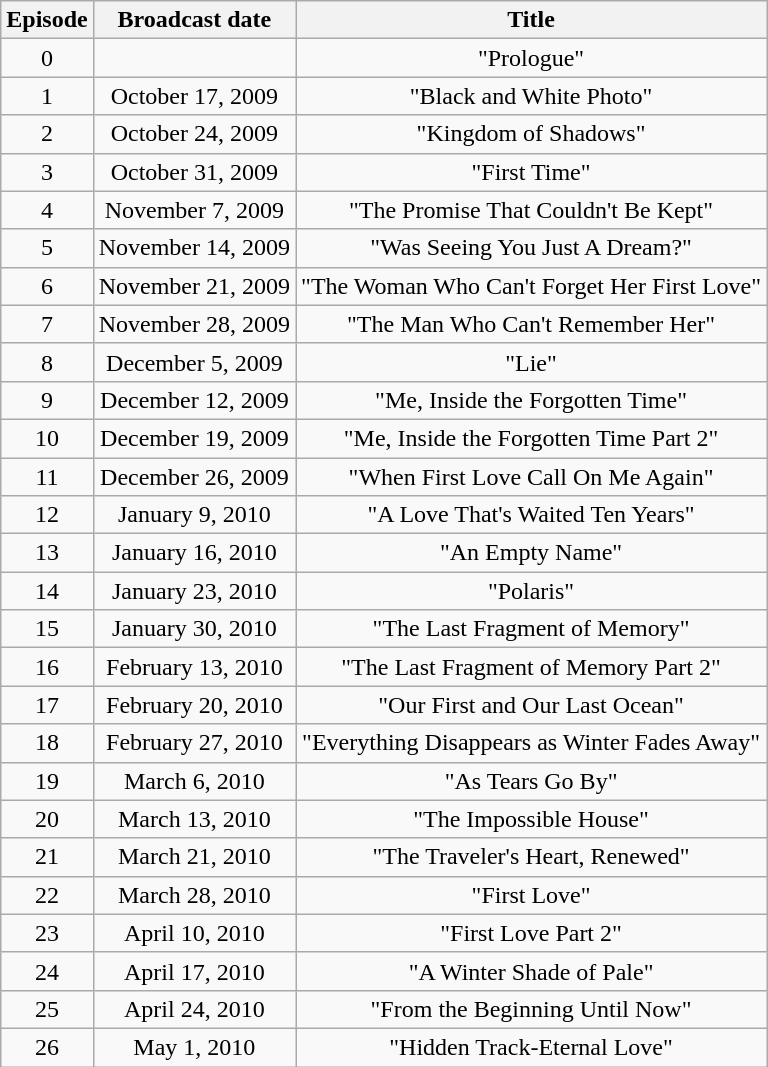<table class="wikitable" style="text-align:center">
<tr>
<th>Episode</th>
<th>Broadcast date</th>
<th>Title</th>
</tr>
<tr>
<td>0</td>
<td></td>
<td>"Prologue"</td>
</tr>
<tr>
<td>1</td>
<td>October 17, 2009</td>
<td>"Black and White Photo"</td>
</tr>
<tr>
<td>2</td>
<td>October 24, 2009</td>
<td>"Kingdom of Shadows"</td>
</tr>
<tr>
<td>3</td>
<td>October 31, 2009</td>
<td>"First Time"</td>
</tr>
<tr>
<td>4</td>
<td>November 7, 2009</td>
<td>"The Promise That Couldn't Be Kept"</td>
</tr>
<tr>
<td>5</td>
<td>November 14, 2009</td>
<td>"Was Seeing You Just A Dream?"</td>
</tr>
<tr>
<td>6</td>
<td>November 21, 2009</td>
<td>"The Woman Who Can't Forget Her First Love"</td>
</tr>
<tr>
<td>7</td>
<td>November 28, 2009</td>
<td>"The Man Who Can't Remember Her"</td>
</tr>
<tr>
<td>8</td>
<td>December 5, 2009</td>
<td>"Lie"</td>
</tr>
<tr>
<td>9</td>
<td>December 12, 2009</td>
<td>"Me, Inside the Forgotten Time"</td>
</tr>
<tr>
<td>10</td>
<td>December 19, 2009</td>
<td>"Me, Inside the Forgotten Time Part 2"</td>
</tr>
<tr>
<td>11</td>
<td>December 26, 2009</td>
<td>"When First Love Call On Me Again"</td>
</tr>
<tr>
<td>12</td>
<td>January 9, 2010</td>
<td>"A Love That's Waited Ten Years"</td>
</tr>
<tr>
<td>13</td>
<td>January 16, 2010</td>
<td>"An Empty Name"</td>
</tr>
<tr>
<td>14</td>
<td>January 23, 2010</td>
<td>"Polaris"</td>
</tr>
<tr>
<td>15</td>
<td>January 30, 2010</td>
<td>"The Last Fragment of Memory"</td>
</tr>
<tr>
<td>16</td>
<td>February 13, 2010</td>
<td>"The Last Fragment of Memory Part 2"</td>
</tr>
<tr>
<td>17</td>
<td>February 20, 2010</td>
<td>"Our First and Our Last Ocean"</td>
</tr>
<tr>
<td>18</td>
<td>February 27, 2010</td>
<td>"Everything Disappears as Winter Fades Away"</td>
</tr>
<tr>
<td>19</td>
<td>March 6, 2010</td>
<td>"As Tears Go By"</td>
</tr>
<tr>
<td>20</td>
<td>March 13, 2010</td>
<td>"The Impossible House"</td>
</tr>
<tr>
<td>21</td>
<td>March 21, 2010</td>
<td>"The Traveler's Heart, Renewed"</td>
</tr>
<tr>
<td>22</td>
<td>March 28, 2010</td>
<td>"First Love"</td>
</tr>
<tr>
<td>23</td>
<td>April 10, 2010</td>
<td>"First Love Part 2"</td>
</tr>
<tr>
<td>24</td>
<td>April 17, 2010</td>
<td>"A Winter Shade of Pale"</td>
</tr>
<tr>
<td>25</td>
<td>April 24, 2010</td>
<td>"From the Beginning Until Now"</td>
</tr>
<tr>
<td>26</td>
<td>May 1, 2010</td>
<td>"Hidden Track-Eternal Love"</td>
</tr>
</table>
